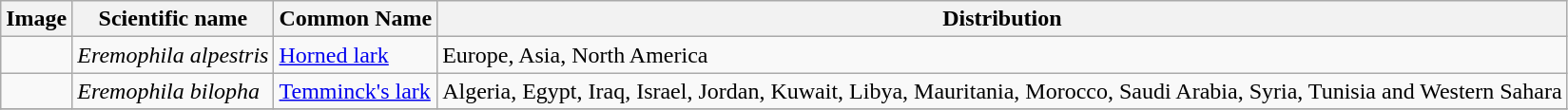<table class="wikitable">
<tr>
<th>Image</th>
<th>Scientific name</th>
<th>Common Name</th>
<th>Distribution</th>
</tr>
<tr>
<td></td>
<td><em>Eremophila alpestris</em></td>
<td><a href='#'>Horned lark</a></td>
<td>Europe, Asia, North America</td>
</tr>
<tr>
<td></td>
<td><em>Eremophila bilopha</em></td>
<td><a href='#'>Temminck's lark</a></td>
<td>Algeria, Egypt, Iraq, Israel, Jordan, Kuwait, Libya, Mauritania, Morocco, Saudi Arabia, Syria, Tunisia and Western Sahara</td>
</tr>
<tr>
</tr>
</table>
